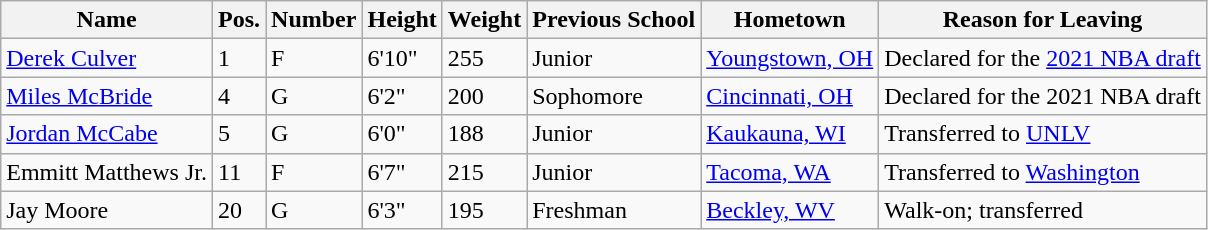<table class="wikitable sortable">
<tr>
<th>Name</th>
<th>Pos.</th>
<th>Number</th>
<th>Height</th>
<th>Weight</th>
<th>Previous School</th>
<th>Hometown</th>
<th>Reason for Leaving</th>
</tr>
<tr>
<td><a href='#'>Derek Culver</a></td>
<td>1</td>
<td>F</td>
<td>6'10"</td>
<td>255</td>
<td>Junior</td>
<td><a href='#'>Youngstown, OH</a></td>
<td>Declared for the <a href='#'>2021 NBA draft</a></td>
</tr>
<tr>
<td><a href='#'>Miles McBride</a></td>
<td>4</td>
<td>G</td>
<td>6'2"</td>
<td>200</td>
<td>Sophomore</td>
<td><a href='#'>Cincinnati, OH</a></td>
<td>Declared for the 2021 NBA draft</td>
</tr>
<tr>
<td><a href='#'>Jordan McCabe</a></td>
<td>5</td>
<td>G</td>
<td>6'0"</td>
<td>188</td>
<td>Junior</td>
<td><a href='#'>Kaukauna, WI</a></td>
<td>Transferred to <a href='#'>UNLV</a></td>
</tr>
<tr>
<td>Emmitt Matthews Jr.</td>
<td>11</td>
<td>F</td>
<td>6'7"</td>
<td>215</td>
<td>Junior</td>
<td><a href='#'>Tacoma, WA</a></td>
<td>Transferred to <a href='#'>Washington</a></td>
</tr>
<tr>
<td>Jay Moore</td>
<td>20</td>
<td>G</td>
<td>6'3"</td>
<td>195</td>
<td>Freshman</td>
<td><a href='#'>Beckley, WV</a></td>
<td>Walk-on; transferred</td>
</tr>
</table>
